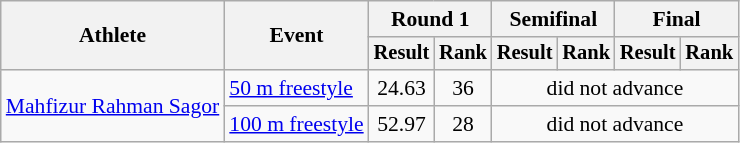<table class=wikitable style="font-size:90%">
<tr>
<th rowspan="2">Athlete</th>
<th rowspan="2">Event</th>
<th colspan="2">Round 1</th>
<th colspan="2">Semifinal</th>
<th colspan="2">Final</th>
</tr>
<tr style="font-size:95%">
<th>Result</th>
<th>Rank</th>
<th>Result</th>
<th>Rank</th>
<th>Result</th>
<th>Rank</th>
</tr>
<tr align=center>
<td align=left rowspan="2"><a href='#'>Mahfizur Rahman Sagor</a></td>
<td align=left><a href='#'>50 m freestyle</a></td>
<td>24.63</td>
<td>36</td>
<td colspan=4>did not advance</td>
</tr>
<tr align=center>
<td align=left><a href='#'>100 m freestyle</a></td>
<td>52.97</td>
<td>28</td>
<td colspan=4>did not advance</td>
</tr>
</table>
